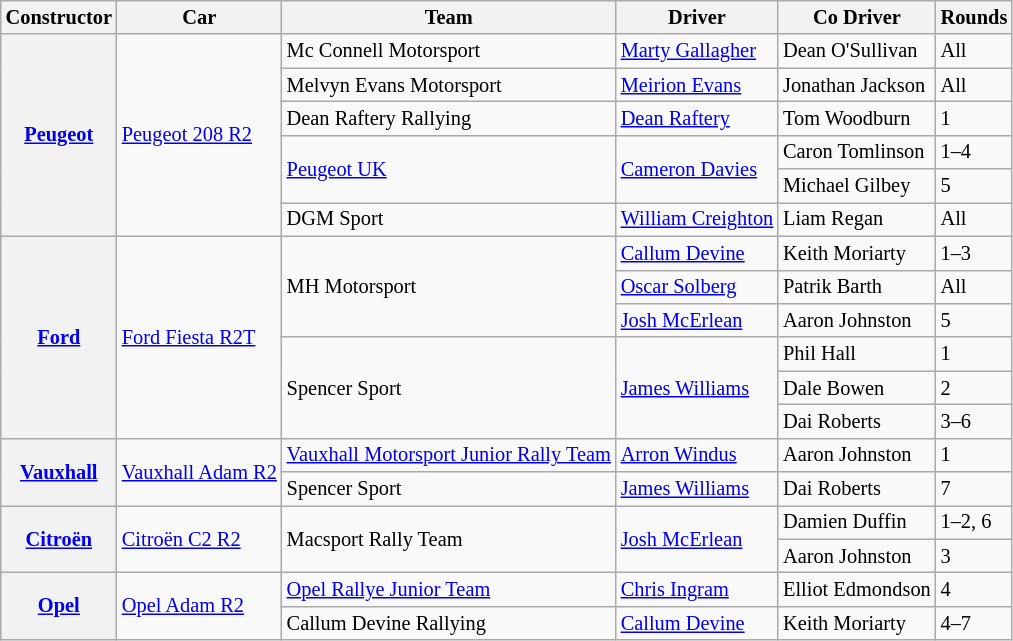<table class=wikitable style="font-size:85%">
<tr>
<th>Constructor</th>
<th>Car</th>
<th>Team</th>
<th>Driver</th>
<th>Co Driver</th>
<th>Rounds</th>
</tr>
<tr>
<th rowspan="6"><a href='#'>Peugeot</a></th>
<td rowspan="6"><a href='#'>Peugeot 208 R2</a></td>
<td> Mc Connell Motorsport</td>
<td> <a href='#'>Marty Gallagher</a></td>
<td> Dean O'Sullivan</td>
<td>All</td>
</tr>
<tr>
<td> Melvyn Evans Motorsport</td>
<td> <a href='#'>Meirion Evans</a></td>
<td> Jonathan Jackson</td>
<td>All</td>
</tr>
<tr>
<td> Dean Raftery Rallying</td>
<td> <a href='#'>Dean Raftery</a></td>
<td> Tom Woodburn</td>
<td>1</td>
</tr>
<tr>
<td rowspan="2"> <a href='#'>Peugeot UK</a></td>
<td rowspan="2"> <a href='#'>Cameron Davies</a></td>
<td> Caron Tomlinson</td>
<td>1–4</td>
</tr>
<tr>
<td> Michael Gilbey</td>
<td>5</td>
</tr>
<tr>
<td> DGM Sport</td>
<td> <a href='#'>William Creighton</a></td>
<td> Liam Regan</td>
<td>All</td>
</tr>
<tr>
<th rowspan="6"><a href='#'>Ford</a></th>
<td rowspan="6"><a href='#'>Ford Fiesta R2T</a></td>
<td rowspan="3"> MH Motorsport</td>
<td> <a href='#'>Callum Devine</a></td>
<td> Keith Moriarty</td>
<td>1–3</td>
</tr>
<tr>
<td> <a href='#'>Oscar Solberg</a></td>
<td> Patrik Barth</td>
<td>All</td>
</tr>
<tr>
<td> <a href='#'>Josh McErlean</a></td>
<td> Aaron Johnston</td>
<td>5</td>
</tr>
<tr>
<td rowspan="3"> Spencer Sport</td>
<td rowspan="3"> <a href='#'>James Williams</a></td>
<td> Phil Hall</td>
<td>1</td>
</tr>
<tr>
<td> Dale Bowen</td>
<td>2</td>
</tr>
<tr>
<td> Dai Roberts</td>
<td>3–6</td>
</tr>
<tr>
<th rowspan="2"><a href='#'>Vauxhall</a></th>
<td rowspan="2"><a href='#'>Vauxhall Adam R2</a></td>
<td> <a href='#'>Vauxhall Motorsport Junior Rally Team</a></td>
<td> <a href='#'>Arron Windus</a></td>
<td> Aaron Johnston</td>
<td>1</td>
</tr>
<tr>
<td> Spencer Sport</td>
<td> <a href='#'>James Williams</a></td>
<td> Dai Roberts</td>
<td>7</td>
</tr>
<tr>
<th rowspan="2"><a href='#'>Citroën</a></th>
<td rowspan="2"><a href='#'>Citroën C2 R2</a></td>
<td rowspan="2"> Macsport Rally Team</td>
<td rowspan="2"> <a href='#'>Josh McErlean</a></td>
<td> Damien Duffin</td>
<td>1–2, 6</td>
</tr>
<tr>
<td> Aaron Johnston</td>
<td>3</td>
</tr>
<tr>
<th rowspan="2"><a href='#'>Opel</a></th>
<td rowspan="2"><a href='#'>Opel Adam R2</a></td>
<td> <a href='#'>Opel Rallye Junior Team</a></td>
<td> <a href='#'>Chris Ingram</a></td>
<td> Elliot Edmondson</td>
<td>4</td>
</tr>
<tr>
<td> Callum Devine Rallying</td>
<td> <a href='#'>Callum Devine</a></td>
<td> Keith Moriarty</td>
<td>4–7</td>
</tr>
</table>
